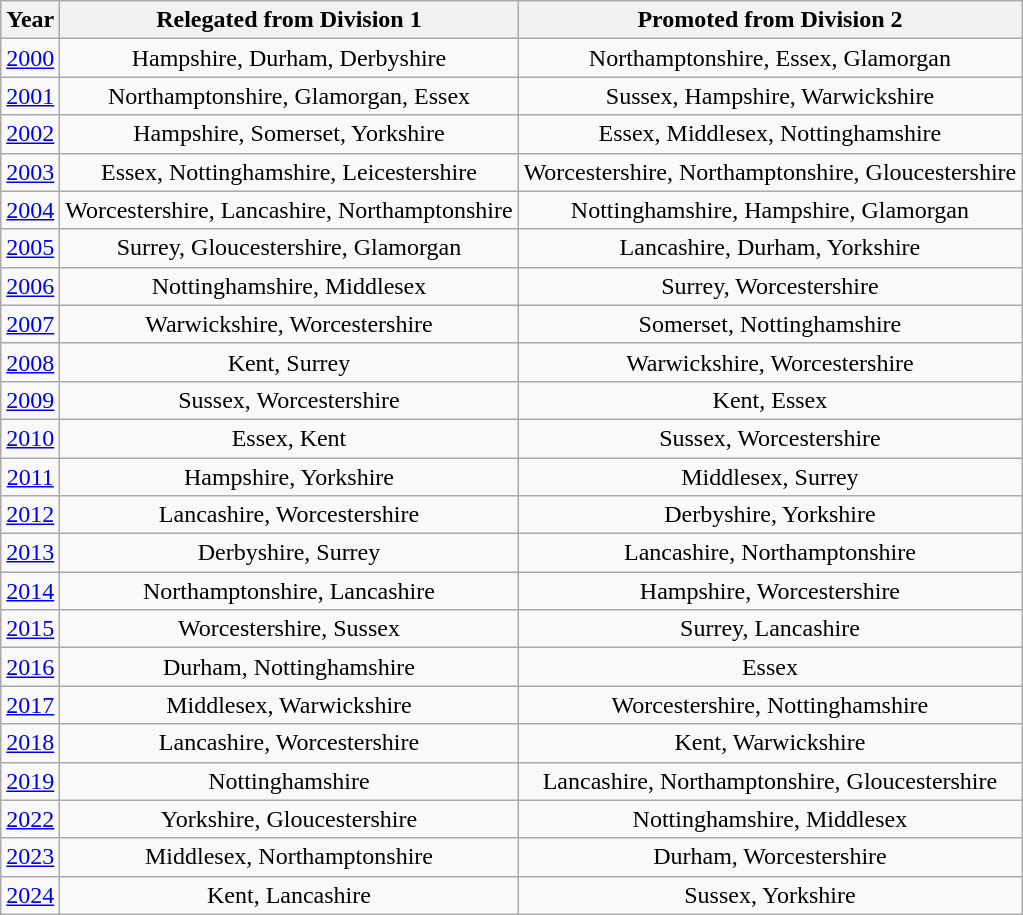<table class="wikitable sortable" style="text-align:center">
<tr>
<th>Year</th>
<th>Relegated from Division 1</th>
<th>Promoted from Division 2</th>
</tr>
<tr>
<td><a href='#'>2000</a></td>
<td>Hampshire, Durham, Derbyshire</td>
<td>Northamptonshire, Essex, Glamorgan</td>
</tr>
<tr>
<td><a href='#'>2001</a></td>
<td>Northamptonshire, Glamorgan, Essex</td>
<td>Sussex, Hampshire, Warwickshire</td>
</tr>
<tr>
<td><a href='#'>2002</a></td>
<td>Hampshire, Somerset, Yorkshire</td>
<td>Essex, Middlesex, Nottinghamshire</td>
</tr>
<tr>
<td><a href='#'>2003</a></td>
<td>Essex, Nottinghamshire, Leicestershire</td>
<td>Worcestershire, Northamptonshire, Gloucestershire</td>
</tr>
<tr>
<td><a href='#'>2004</a></td>
<td>Worcestershire, Lancashire, Northamptonshire</td>
<td>Nottinghamshire, Hampshire, Glamorgan</td>
</tr>
<tr>
<td><a href='#'>2005</a></td>
<td>Surrey, Gloucestershire, Glamorgan</td>
<td>Lancashire, Durham, Yorkshire</td>
</tr>
<tr>
<td><a href='#'>2006</a></td>
<td>Nottinghamshire, Middlesex</td>
<td>Surrey, Worcestershire</td>
</tr>
<tr>
<td><a href='#'>2007</a></td>
<td>Warwickshire, Worcestershire</td>
<td>Somerset, Nottinghamshire</td>
</tr>
<tr>
<td><a href='#'>2008</a></td>
<td>Kent, Surrey</td>
<td>Warwickshire, Worcestershire</td>
</tr>
<tr>
<td><a href='#'>2009</a></td>
<td>Sussex, Worcestershire</td>
<td>Kent, Essex</td>
</tr>
<tr>
<td><a href='#'>2010</a></td>
<td>Essex, Kent</td>
<td>Sussex, Worcestershire</td>
</tr>
<tr>
<td><a href='#'>2011</a></td>
<td>Hampshire, Yorkshire</td>
<td>Middlesex, Surrey</td>
</tr>
<tr>
<td><a href='#'>2012</a></td>
<td>Lancashire, Worcestershire</td>
<td>Derbyshire, Yorkshire</td>
</tr>
<tr>
<td><a href='#'>2013</a></td>
<td>Derbyshire, Surrey</td>
<td>Lancashire, Northamptonshire</td>
</tr>
<tr>
<td><a href='#'>2014</a></td>
<td>Northamptonshire, Lancashire</td>
<td>Hampshire, Worcestershire</td>
</tr>
<tr>
<td><a href='#'>2015</a></td>
<td>Worcestershire, Sussex</td>
<td>Surrey, Lancashire</td>
</tr>
<tr>
<td><a href='#'>2016</a></td>
<td>Durham, Nottinghamshire</td>
<td>Essex</td>
</tr>
<tr>
<td><a href='#'>2017</a></td>
<td>Middlesex, Warwickshire</td>
<td>Worcestershire, Nottinghamshire</td>
</tr>
<tr>
<td><a href='#'>2018</a></td>
<td>Lancashire, Worcestershire</td>
<td>Kent, Warwickshire</td>
</tr>
<tr>
<td><a href='#'>2019</a></td>
<td>Nottinghamshire</td>
<td>Lancashire, Northamptonshire, Gloucestershire</td>
</tr>
<tr>
<td><a href='#'>2022</a></td>
<td>Yorkshire, Gloucestershire</td>
<td>Nottinghamshire, Middlesex</td>
</tr>
<tr>
<td><a href='#'>2023</a></td>
<td>Middlesex, Northamptonshire</td>
<td>Durham, Worcestershire</td>
</tr>
<tr>
<td><a href='#'>2024</a></td>
<td>Kent, Lancashire</td>
<td>Sussex, Yorkshire</td>
</tr>
</table>
